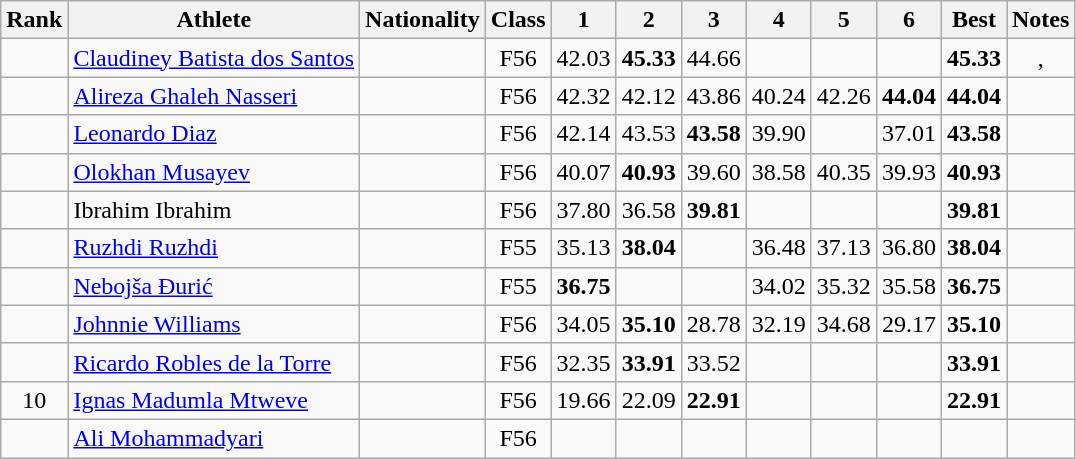<table class="wikitable sortable" style="text-align:center">
<tr>
<th>Rank</th>
<th>Athlete</th>
<th>Nationality</th>
<th>Class</th>
<th width="25">1</th>
<th width="25">2</th>
<th width="25">3</th>
<th width="25">4</th>
<th width="25">5</th>
<th width="25">6</th>
<th>Best</th>
<th>Notes</th>
</tr>
<tr>
<td></td>
<td align=left><a href='#'>Claudiney Batista dos Santos</a></td>
<td align=left></td>
<td>F56</td>
<td>42.03</td>
<td><strong>45.33</strong></td>
<td>44.66</td>
<td></td>
<td></td>
<td></td>
<td><strong>45.33</strong></td>
<td>, </td>
</tr>
<tr>
<td></td>
<td align=left><a href='#'>Alireza Ghaleh Nasseri</a></td>
<td align=left></td>
<td>F56</td>
<td>42.32</td>
<td>42.12</td>
<td>43.86</td>
<td>40.24</td>
<td>42.26</td>
<td><strong>44.04</strong></td>
<td><strong>44.04</strong></td>
<td></td>
</tr>
<tr>
<td></td>
<td align=left><a href='#'>Leonardo Diaz</a></td>
<td align=left></td>
<td>F56</td>
<td>42.14</td>
<td>43.53</td>
<td><strong>43.58</strong></td>
<td>39.90</td>
<td></td>
<td>37.01</td>
<td><strong>43.58</strong></td>
<td></td>
</tr>
<tr>
<td></td>
<td align=left><a href='#'>Olokhan Musayev</a></td>
<td align=left></td>
<td>F56</td>
<td>40.07</td>
<td><strong>40.93</strong></td>
<td>39.60</td>
<td>38.58</td>
<td>40.35</td>
<td>39.93</td>
<td><strong>40.93</strong></td>
<td></td>
</tr>
<tr>
<td></td>
<td align=left>Ibrahim Ibrahim</td>
<td align=left></td>
<td>F56</td>
<td>37.80</td>
<td>36.58</td>
<td><strong>39.81</strong></td>
<td></td>
<td></td>
<td></td>
<td><strong>39.81</strong></td>
<td></td>
</tr>
<tr>
<td></td>
<td align=left><a href='#'>Ruzhdi Ruzhdi</a></td>
<td align=left></td>
<td>F55</td>
<td>35.13</td>
<td><strong>38.04</strong></td>
<td></td>
<td>36.48</td>
<td>37.13</td>
<td>36.80</td>
<td><strong>38.04</strong></td>
<td></td>
</tr>
<tr>
<td></td>
<td align=left><a href='#'>Nebojša Đurić</a></td>
<td align=left></td>
<td>F55</td>
<td><strong>36.75</strong></td>
<td></td>
<td></td>
<td>34.02</td>
<td>35.32</td>
<td>35.58</td>
<td><strong>36.75</strong></td>
<td></td>
</tr>
<tr>
<td></td>
<td align=left><a href='#'>Johnnie Williams</a></td>
<td align=left></td>
<td>F56</td>
<td>34.05</td>
<td><strong>35.10</strong></td>
<td>28.78</td>
<td>32.19</td>
<td>34.68</td>
<td>29.17</td>
<td><strong>35.10</strong></td>
<td></td>
</tr>
<tr>
<td></td>
<td align=left><a href='#'>Ricardo Robles de la Torre</a></td>
<td align=left></td>
<td>F56</td>
<td>32.35</td>
<td><strong>33.91</strong></td>
<td>33.52</td>
<td></td>
<td></td>
<td></td>
<td><strong>33.91</strong></td>
<td></td>
</tr>
<tr>
<td>10</td>
<td align=left><a href='#'>Ignas Madumla Mtweve</a></td>
<td align=left></td>
<td>F56</td>
<td>19.66</td>
<td>22.09</td>
<td><strong>22.91</strong></td>
<td></td>
<td></td>
<td></td>
<td><strong>22.91</strong></td>
<td></td>
</tr>
<tr>
<td></td>
<td align=left><a href='#'>Ali Mohammadyari</a></td>
<td align=left></td>
<td>F56</td>
<td></td>
<td></td>
<td></td>
<td></td>
<td></td>
<td></td>
<td></td>
<td></td>
</tr>
</table>
